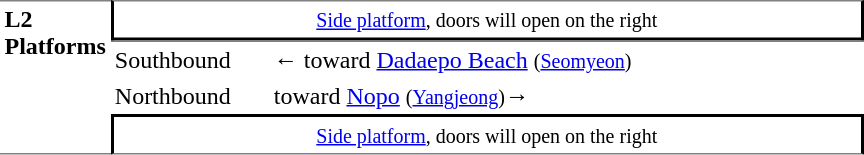<table table border=0 cellspacing=0 cellpadding=3>
<tr>
<td style="border-top:solid 1px gray;border-bottom:solid 1px gray;" width=50 rowspan=10 valign=top><strong>L2<br>Platforms</strong></td>
<td style="border-top:solid 1px gray;border-right:solid 2px black;border-left:solid 2px black;border-bottom:solid 2px black;text-align:center;" colspan=2><small><a href='#'>Side platform</a>, doors will open on the right</small></td>
</tr>
<tr>
<td style="border-bottom:solid 0px gray;border-top:solid 1px gray;" width=100>Southbound</td>
<td style="border-bottom:solid 0px gray;border-top:solid 1px gray;" width=390>←  toward <a href='#'>Dadaepo Beach</a> <small>(<a href='#'>Seomyeon</a>)</small></td>
</tr>
<tr>
<td>Northbound</td>
<td>  toward <a href='#'>Nopo</a> <small>(<a href='#'>Yangjeong</a>)</small>→</td>
</tr>
<tr>
<td style="border-top:solid 2px black;border-right:solid 2px black;border-left:solid 2px black;border-bottom:solid 1px gray;text-align:center;" colspan=2><small><a href='#'>Side platform</a>, doors will open on the right</small></td>
</tr>
</table>
